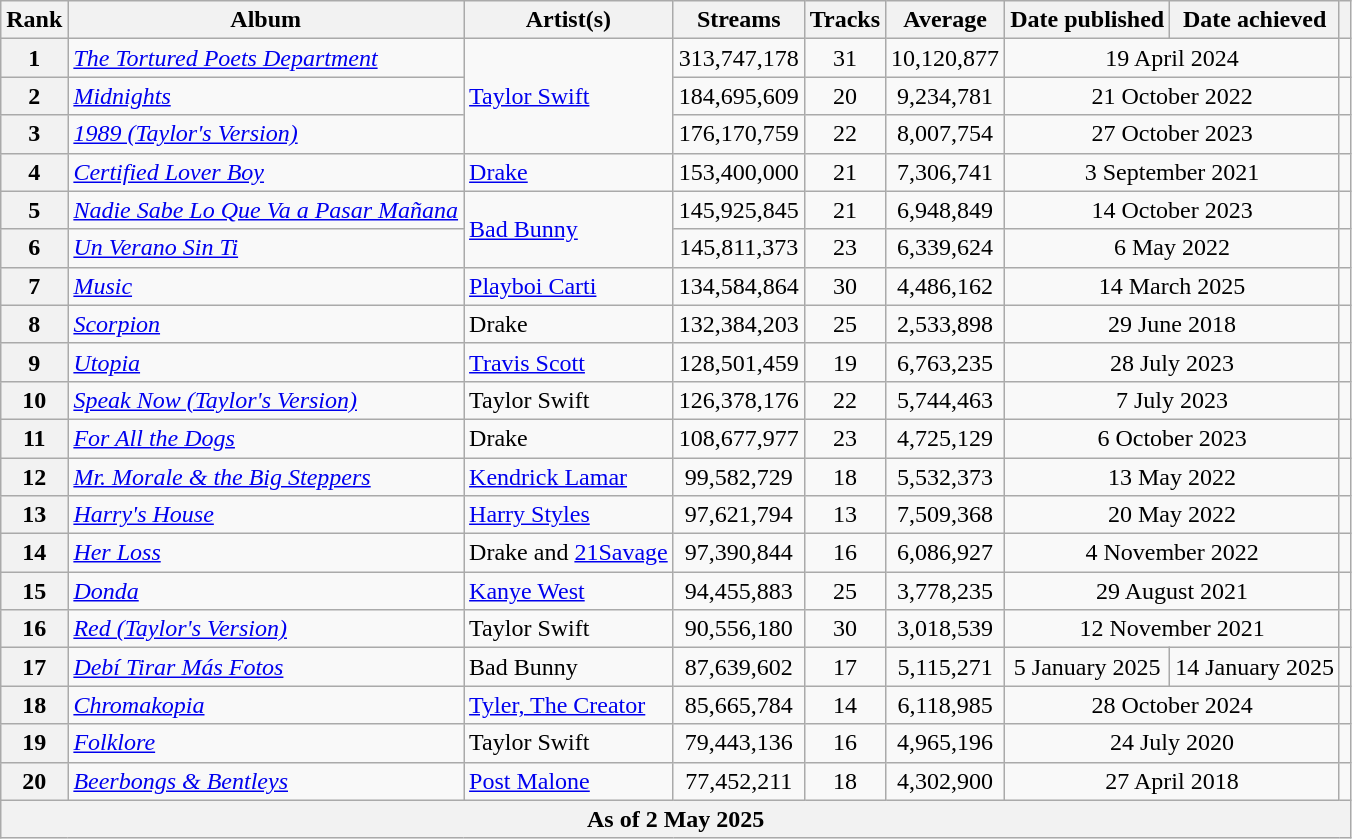<table class="wikitable sortable">
<tr>
<th>Rank</th>
<th>Album</th>
<th>Artist(s)</th>
<th>Streams</th>
<th>Tracks</th>
<th>Average</th>
<th>Date published</th>
<th>Date achieved</th>
<th class="unsortable"></th>
</tr>
<tr>
<th style="text-align:center;">1</th>
<td><em><a href='#'>The Tortured Poets Department</a></em></td>
<td rowspan="3"><a href='#'>Taylor Swift</a></td>
<td style="text-align:center;">313,747,178</td>
<td style="text-align:center;">31</td>
<td style="text-align:center;">10,120,877</td>
<td colspan="2" style="text-align:center;">19 April 2024</td>
<td style="text-align:center;"></td>
</tr>
<tr>
<th style="text-align:center;">2</th>
<td><em><a href='#'>Midnights</a></em></td>
<td style="text-align:center;">184,695,609</td>
<td style="text-align:center;">20</td>
<td style="text-align:center;">9,234,781</td>
<td colspan="2" style="text-align:center;">21 October 2022</td>
<td style="text-align:center;"></td>
</tr>
<tr>
<th style="text-align:center;">3</th>
<td><em><a href='#'>1989 (Taylor's Version)</a></em></td>
<td style="text-align:center;">176,170,759</td>
<td style="text-align:center;">22</td>
<td style="text-align:center;">8,007,754</td>
<td colspan="2" style="text-align:center;">27 October 2023</td>
<td style="text-align:center;"></td>
</tr>
<tr>
<th style="text-align:center;">4</th>
<td><em><a href='#'>Certified Lover Boy</a></em></td>
<td><a href='#'>Drake</a></td>
<td style="text-align:center;">153,400,000</td>
<td style="text-align:center;">21</td>
<td style="text-align:center;">7,306,741</td>
<td colspan="2" style="text-align:center;">3 September 2021</td>
<td style="text-align:center;"></td>
</tr>
<tr>
<th style="text-align:center;">5</th>
<td><em><a href='#'>Nadie Sabe Lo Que Va a Pasar Mañana</a></em></td>
<td rowspan="2"><a href='#'>Bad Bunny</a></td>
<td style="text-align:center;">145,925,845</td>
<td style="text-align:center;">21</td>
<td style="text-align:center;">6,948,849</td>
<td colspan="2" style="text-align:center;">14 October 2023</td>
<td style="text-align:center;"></td>
</tr>
<tr>
<th style="text-align:center;">6</th>
<td><em><a href='#'>Un Verano Sin Ti</a></em></td>
<td style="text-align:center;">145,811,373</td>
<td style="text-align:center;">23</td>
<td style="text-align:center;">6,339,624</td>
<td colspan="2" style="text-align:center;">6 May 2022</td>
<td style="text-align:center;"></td>
</tr>
<tr>
<th style="text-align:center;">7</th>
<td><em><a href='#'>Music</a></em></td>
<td><a href='#'>Playboi Carti</a></td>
<td style="text-align:center;">134,584,864</td>
<td style="text-align:center;">30</td>
<td style="text-align:center;">4,486,162</td>
<td colspan="2" style="text-align:center;">14 March 2025</td>
<td style="text-align:center;"></td>
</tr>
<tr>
<th>8</th>
<td><em><a href='#'>Scorpion</a></em></td>
<td>Drake</td>
<td style="text-align:center;">132,384,203</td>
<td style="text-align:center;">25</td>
<td style="text-align:center;">2,533,898</td>
<td colspan="2" style="text-align:center;">29 June 2018</td>
<td></td>
</tr>
<tr>
<th style="text-align:center;">9</th>
<td><a href='#'><em>Utopia</em></a></td>
<td><a href='#'>Travis Scott</a></td>
<td style="text-align:center;">128,501,459</td>
<td style="text-align:center;">19</td>
<td style="text-align:center;">6,763,235</td>
<td colspan="2" style="text-align:center;">28 July 2023</td>
<td style="text-align:center;"></td>
</tr>
<tr>
<th style="text-align:center;">10</th>
<td><em><a href='#'>Speak Now (Taylor's Version)</a></em></td>
<td>Taylor Swift</td>
<td style="text-align:center;">126,378,176</td>
<td style="text-align:center;">22</td>
<td style="text-align:center;">5,744,463</td>
<td colspan="2" style="text-align:center;">7 July 2023</td>
<td></td>
</tr>
<tr>
<th style="text-align:center;">11</th>
<td><em><a href='#'>For All the Dogs</a></em></td>
<td>Drake</td>
<td style="text-align:center;">108,677,977</td>
<td style="text-align:center;">23</td>
<td style="text-align:center;">4,725,129</td>
<td colspan="2" style="text-align:center;">6 October 2023</td>
<td style="text-align:center;"></td>
</tr>
<tr>
<th style="text-align:center;">12</th>
<td><em><a href='#'>Mr. Morale & the Big Steppers</a></em></td>
<td><a href='#'>Kendrick Lamar</a></td>
<td style="text-align:center;">99,582,729</td>
<td style="text-align:center;">18</td>
<td style="text-align:center;">5,532,373</td>
<td colspan="2" style="text-align:center;">13 May 2022</td>
<td style="text-align:center;"></td>
</tr>
<tr>
<th style="text-align:center;">13</th>
<td><em><a href='#'>Harry's House</a></em></td>
<td><a href='#'>Harry Styles</a></td>
<td style="text-align:center;">97,621,794</td>
<td style="text-align:center;">13</td>
<td style="text-align:center;">7,509,368</td>
<td colspan="2" style="text-align:center;">20 May 2022</td>
<td style="text-align:center;"></td>
</tr>
<tr>
<th style="text-align:center;">14</th>
<td><em><a href='#'>Her Loss</a></em></td>
<td>Drake and <a href='#'>21Savage</a></td>
<td style="text-align:center;">97,390,844</td>
<td style="text-align:center;">16</td>
<td style="text-align:center;">6,086,927</td>
<td colspan="2" style="text-align:center;">4 November 2022</td>
<td></td>
</tr>
<tr>
<th style="text-align:center;">15</th>
<td><em><a href='#'>Donda</a></em></td>
<td><a href='#'>Kanye West</a></td>
<td style="text-align:center;">94,455,883</td>
<td style="text-align:center;">25</td>
<td style="text-align:center;">3,778,235</td>
<td colspan="2" style="text-align:center;">29 August 2021</td>
<td style="text-align:center;"></td>
</tr>
<tr>
<th style="text-align:center;">16</th>
<td><em><a href='#'>Red (Taylor's Version)</a></em></td>
<td>Taylor Swift</td>
<td style="text-align:center;">90,556,180</td>
<td style="text-align:center;">30</td>
<td style="text-align:center;">3,018,539</td>
<td colspan="2" style="text-align:center;">12 November 2021</td>
<td style="text-align:center;"></td>
</tr>
<tr>
<th style="text-align:center;">17</th>
<td><em><a href='#'>Debí Tirar Más Fotos</a></em></td>
<td>Bad Bunny</td>
<td style="text-align:center;">87,639,602</td>
<td style="text-align:center;">17</td>
<td style="text-align:center;">5,115,271</td>
<td style="text-align:center;">5 January 2025</td>
<td style="text-align:center;">14 January 2025</td>
<td style="text-align:center;"></td>
</tr>
<tr>
<th style="text-align:center;">18</th>
<td><em><a href='#'>Chromakopia</a></em></td>
<td><a href='#'>Tyler, The Creator</a></td>
<td style="text-align:center;">85,665,784</td>
<td style="text-align:center;">14</td>
<td style="text-align:center;">6,118,985</td>
<td colspan="2" style="text-align:center;">28 October 2024</td>
<td style="text-align:center;"></td>
</tr>
<tr>
<th style="text-align:center;">19</th>
<td><em><a href='#'>Folklore</a></em></td>
<td>Taylor Swift</td>
<td style="text-align:center;">79,443,136</td>
<td style="text-align:center;">16</td>
<td style="text-align:center;">4,965,196</td>
<td colspan="2" style="text-align:center;">24 July 2020</td>
<td style="text-align:center;"></td>
</tr>
<tr>
<th style="text-align:center;">20</th>
<td><em><a href='#'>Beerbongs & Bentleys</a></em></td>
<td><a href='#'>Post Malone</a></td>
<td style="text-align:center;">77,452,211</td>
<td style="text-align:center;">18</td>
<td style="text-align:center;">4,302,900</td>
<td colspan="2" style="text-align:center;">27 April 2018</td>
<td style="text-align:center;"></td>
</tr>
<tr>
<th colspan="9">As of 2 May 2025</th>
</tr>
</table>
